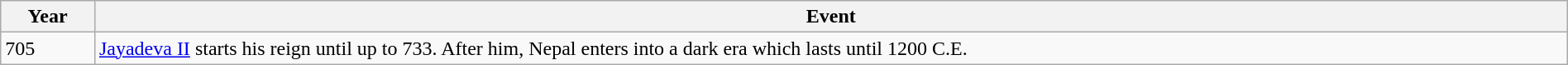<table class="wikitable" width="100%">
<tr>
<th style="width:6%">Year</th>
<th>Event</th>
</tr>
<tr>
<td>705</td>
<td><a href='#'>Jayadeva II</a> starts his reign until up to 733. After him, Nepal enters into a dark era which lasts until 1200 C.E.</td>
</tr>
</table>
